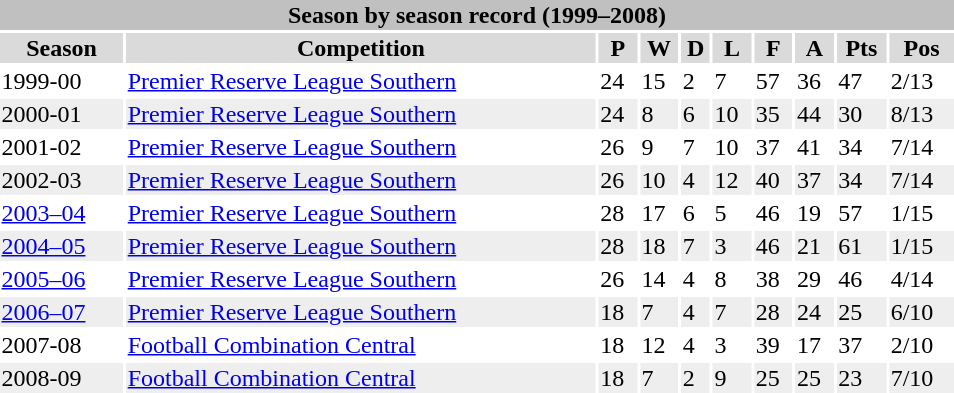<table class="toccolours" style="width: 40em">
<tr>
<th bgcolor=silver ! colspan=10>Season by season record (1999–2008)</th>
</tr>
<tr bgcolor=#dadada>
<th>Season</th>
<th>Competition</th>
<th>P</th>
<th>W</th>
<th>D</th>
<th>L</th>
<th>F</th>
<th>A</th>
<th>Pts</th>
<th>Pos</th>
</tr>
<tr>
<td>1999-00</td>
<td><a href='#'>Premier Reserve League Southern</a></td>
<td>24</td>
<td>15</td>
<td>2</td>
<td>7</td>
<td>57</td>
<td>36</td>
<td>47</td>
<td>2/13</td>
</tr>
<tr bgcolor=#eeeeee>
<td>2000-01</td>
<td><a href='#'>Premier Reserve League Southern</a></td>
<td>24</td>
<td>8</td>
<td>6</td>
<td>10</td>
<td>35</td>
<td>44</td>
<td>30</td>
<td>8/13</td>
</tr>
<tr>
<td>2001-02</td>
<td><a href='#'>Premier Reserve League Southern</a></td>
<td>26</td>
<td>9</td>
<td>7</td>
<td>10</td>
<td>37</td>
<td>41</td>
<td>34</td>
<td>7/14</td>
</tr>
<tr bgcolor=#eeeeee>
<td>2002-03</td>
<td><a href='#'>Premier Reserve League Southern</a></td>
<td>26</td>
<td>10</td>
<td>4</td>
<td>12</td>
<td>40</td>
<td>37</td>
<td>34</td>
<td>7/14</td>
</tr>
<tr>
<td><a href='#'>2003–04</a></td>
<td><a href='#'>Premier Reserve League Southern</a></td>
<td>28</td>
<td>17</td>
<td>6</td>
<td>5</td>
<td>46</td>
<td>19</td>
<td>57</td>
<td>1/15</td>
</tr>
<tr bgcolor=#eeeeee>
<td><a href='#'>2004–05</a></td>
<td><a href='#'>Premier Reserve League Southern</a></td>
<td>28</td>
<td>18</td>
<td>7</td>
<td>3</td>
<td>46</td>
<td>21</td>
<td>61</td>
<td>1/15</td>
</tr>
<tr>
<td><a href='#'>2005–06</a></td>
<td><a href='#'>Premier Reserve League Southern</a></td>
<td>26</td>
<td>14</td>
<td>4</td>
<td>8</td>
<td>38</td>
<td>29</td>
<td>46</td>
<td>4/14</td>
</tr>
<tr bgcolor=#eeeeee>
<td><a href='#'>2006–07</a></td>
<td><a href='#'>Premier Reserve League Southern</a></td>
<td>18</td>
<td>7</td>
<td>4</td>
<td>7</td>
<td>28</td>
<td>24</td>
<td>25</td>
<td>6/10</td>
</tr>
<tr>
<td>2007-08</td>
<td><a href='#'>Football Combination Central</a></td>
<td>18</td>
<td>12</td>
<td>4</td>
<td>3</td>
<td>39</td>
<td>17</td>
<td>37</td>
<td>2/10</td>
</tr>
<tr bgcolor=#eeeeee>
<td>2008-09</td>
<td><a href='#'>Football Combination Central</a></td>
<td>18</td>
<td>7</td>
<td>2</td>
<td>9</td>
<td>25</td>
<td>25</td>
<td>23</td>
<td>7/10</td>
</tr>
<tr>
</tr>
</table>
